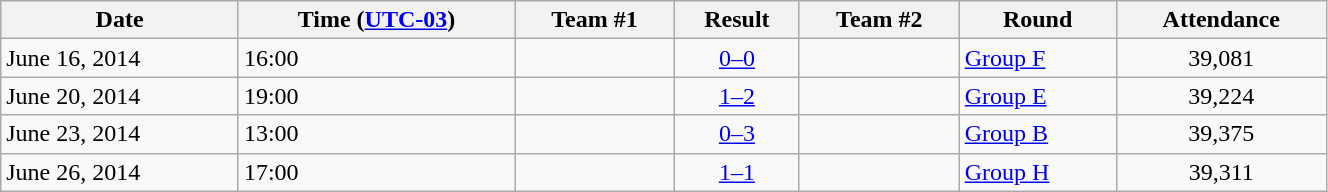<table class="wikitable"  style="text-align:left; width:70%;">
<tr>
<th>Date</th>
<th>Time (<a href='#'>UTC-03</a>)</th>
<th>Team #1</th>
<th>Result</th>
<th>Team #2</th>
<th>Round</th>
<th>Attendance</th>
</tr>
<tr>
<td>June 16, 2014</td>
<td>16:00</td>
<td></td>
<td style="text-align:center;"><a href='#'>0–0</a></td>
<td></td>
<td><a href='#'>Group F</a></td>
<td style="text-align:center;">39,081</td>
</tr>
<tr>
<td>June 20, 2014</td>
<td>19:00</td>
<td></td>
<td style="text-align:center;"><a href='#'>1–2</a></td>
<td></td>
<td><a href='#'>Group E</a></td>
<td style="text-align:center;">39,224</td>
</tr>
<tr>
<td>June 23, 2014</td>
<td>13:00</td>
<td></td>
<td style="text-align:center;"><a href='#'>0–3</a></td>
<td></td>
<td><a href='#'>Group B</a></td>
<td style="text-align:center;">39,375</td>
</tr>
<tr>
<td>June 26, 2014</td>
<td>17:00</td>
<td></td>
<td style="text-align:center;"><a href='#'>1–1</a></td>
<td></td>
<td><a href='#'>Group H</a></td>
<td style="text-align:center;">39,311</td>
</tr>
</table>
